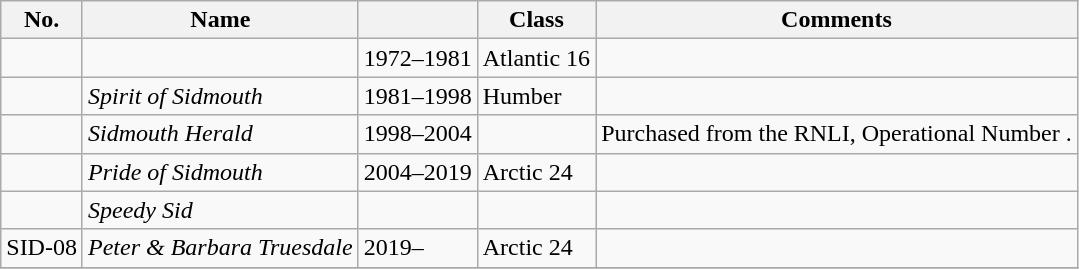<table class="wikitable">
<tr>
<th>No.</th>
<th>Name</th>
<th></th>
<th>Class</th>
<th>Comments</th>
</tr>
<tr>
<td></td>
<td></td>
<td>1972–1981</td>
<td>Atlantic 16</td>
<td></td>
</tr>
<tr>
<td></td>
<td><em>Spirit of Sidmouth</em></td>
<td>1981–1998</td>
<td>Humber</td>
<td></td>
</tr>
<tr>
<td></td>
<td><em>Sidmouth Herald</em></td>
<td>1998–2004</td>
<td></td>
<td>Purchased from the RNLI, Operational Number .</td>
</tr>
<tr>
<td></td>
<td><em>Pride of Sidmouth</em></td>
<td>2004–2019</td>
<td>Arctic 24</td>
<td></td>
</tr>
<tr>
<td></td>
<td><em>Speedy Sid</em></td>
<td></td>
<td></td>
<td></td>
</tr>
<tr>
<td>SID-08</td>
<td><em>Peter & Barbara Truesdale</em></td>
<td>2019–</td>
<td>Arctic 24</td>
<td></td>
</tr>
<tr>
</tr>
</table>
